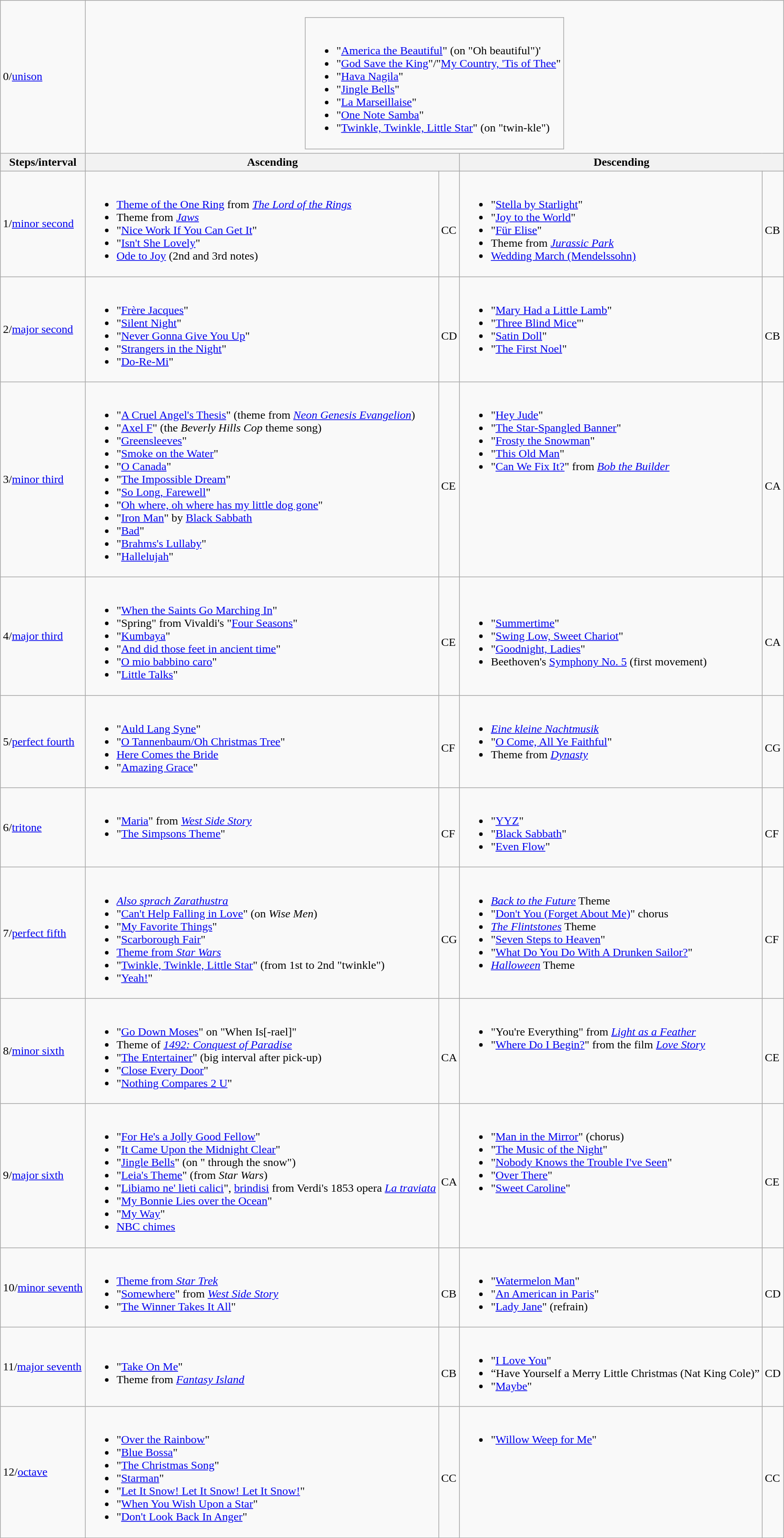<table class="wikitable">
<tr>
<td>0/<a href='#'>unison</a></td>
<td colspan=4><br><table style="margin-left: auto; margin-right: auto; border: none;">
<tr>
<td><br><ul><li>"<a href='#'>America the Beautiful</a>" (on "Oh beautiful")'</li><li>"<a href='#'>God Save the King</a>"/"<a href='#'>My Country, 'Tis of Thee</a>"</li><li>"<a href='#'>Hava Nagila</a>"</li><li>"<a href='#'>Jingle Bells</a>"</li><li>"<a href='#'>La Marseillaise</a>"</li><li>"<a href='#'>One Note Samba</a>"</li><li>"<a href='#'>Twinkle, Twinkle, Little Star</a>" (on "twin-kle")</li></ul></td>
</tr>
</table>
</td>
</tr>
<tr>
<th>Steps/interval</th>
<th colspan=2>Ascending</th>
<th colspan=2>Descending</th>
</tr>
<tr>
<td>1/<a href='#'>minor second</a></td>
<td><br><ul><li><a href='#'>Theme of the One Ring</a> from <em><a href='#'>The Lord of the Rings</a></em></li><li>Theme from <em><a href='#'>Jaws</a></em></li><li>"<a href='#'>Nice Work If You Can Get It</a>"</li><li>"<a href='#'>Isn't She Lovely</a>"</li><li><a href='#'>Ode to Joy</a> (2nd and 3rd notes)</li></ul></td>
<td><br>CC</td>
<td><br><ul><li>"<a href='#'>Stella by Starlight</a>"</li><li>"<a href='#'>Joy to the World</a>"</li><li>"<a href='#'>Für Elise</a>"</li><li>Theme from <em><a href='#'>Jurassic Park</a></em></li><li><a href='#'>Wedding March (Mendelssohn)</a></li></ul></td>
<td><br>CB</td>
</tr>
<tr>
<td>2/<a href='#'>major second</a></td>
<td><br><ul><li>"<a href='#'>Frère Jacques</a>"</li><li>"<a href='#'>Silent Night</a>"</li><li>"<a href='#'>Never Gonna Give You Up</a>"</li><li>"<a href='#'>Strangers in the Night</a>"</li><li>"<a href='#'>Do-Re-Mi</a>"</li></ul></td>
<td><br>CD</td>
<td valign=top><br><ul><li>"<a href='#'>Mary Had a Little Lamb</a>"</li><li>"<a href='#'>Three Blind Mice</a>"'</li><li>"<a href='#'>Satin Doll</a>"</li><li>"<a href='#'>The First Noel</a>"</li></ul></td>
<td><br>CB</td>
</tr>
<tr>
<td>3/<a href='#'>minor third</a></td>
<td><br><ul><li>"<a href='#'>A Cruel Angel's Thesis</a>" (theme from <em><a href='#'>Neon Genesis Evangelion</a></em>)</li><li>"<a href='#'>Axel F</a>" (the <em>Beverly Hills Cop</em> theme song)</li><li>"<a href='#'>Greensleeves</a>"</li><li>"<a href='#'>Smoke on the Water</a>"</li><li>"<a href='#'>O Canada</a>"</li><li>"<a href='#'>The Impossible Dream</a>"</li><li>"<a href='#'>So Long, Farewell</a>"</li><li>"<a href='#'>Oh where, oh where has my little dog gone</a>"</li><li>"<a href='#'>Iron Man</a>" by <a href='#'>Black Sabbath</a></li><li>"<a href='#'>Bad</a>"</li><li>"<a href='#'>Brahms's Lullaby</a>"</li><li>"<a href='#'>Hallelujah</a>"</li></ul></td>
<td><br>CE</td>
<td valign=top><br><ul><li>"<a href='#'>Hey Jude</a>"</li><li>"<a href='#'>The Star-Spangled Banner</a>"</li><li>"<a href='#'>Frosty the Snowman</a>"</li><li>"<a href='#'>This Old Man</a>"</li><li>"<a href='#'>Can We Fix It?</a>" from <em><a href='#'>Bob the Builder</a></em></li></ul></td>
<td><br>CA</td>
</tr>
<tr>
<td>4/<a href='#'>major third</a></td>
<td><br><ul><li>"<a href='#'>When the Saints Go Marching In</a>"</li><li>"Spring" from Vivaldi's "<a href='#'>Four Seasons</a>"</li><li>"<a href='#'>Kumbaya</a>"</li><li>"<a href='#'>And did those feet in ancient time</a>"</li><li>"<a href='#'>O mio babbino caro</a>"</li><li>"<a href='#'>Little Talks</a>"</li></ul></td>
<td><br>CE</td>
<td><br><ul><li>"<a href='#'>Summertime</a>"</li><li>"<a href='#'>Swing Low, Sweet Chariot</a>"</li><li>"<a href='#'>Goodnight, Ladies</a>"</li><li>Beethoven's <a href='#'>Symphony No. 5</a> (first movement)</li></ul></td>
<td><br>CA</td>
</tr>
<tr>
<td>5/<a href='#'>perfect fourth</a> </td>
<td><br><ul><li>"<a href='#'>Auld Lang Syne</a>"</li><li>"<a href='#'>O Tannenbaum/Oh Christmas Tree</a>"</li><li><a href='#'>Here Comes the Bride</a></li><li>"<a href='#'>Amazing Grace</a>"</li></ul></td>
<td><br>CF</td>
<td valign=top><br><ul><li><em><a href='#'>Eine kleine Nachtmusik</a></em></li><li>"<a href='#'>O Come, All Ye Faithful</a>"</li><li>Theme from <em><a href='#'>Dynasty</a></em></li></ul></td>
<td><br>CG</td>
</tr>
<tr>
<td>6/<a href='#'>tritone</a></td>
<td valign=top><br><ul><li>"<a href='#'>Maria</a>" from <em><a href='#'>West Side Story</a></em></li><li>"<a href='#'>The Simpsons Theme</a>"</li></ul></td>
<td><br>CF</td>
<td><br><ul><li>"<a href='#'>YYZ</a>"</li><li>"<a href='#'>Black Sabbath</a>"</li><li>"<a href='#'>Even Flow</a>"</li></ul></td>
<td><br>CF</td>
</tr>
<tr>
<td>7/<a href='#'>perfect fifth</a></td>
<td><br><ul><li><em><a href='#'>Also sprach Zarathustra</a></em></li><li>"<a href='#'>Can't Help Falling in Love</a>" (on <em>Wise Men</em>)</li><li>"<a href='#'>My Favorite Things</a>"</li><li>"<a href='#'>Scarborough Fair</a>"</li><li><a href='#'>Theme from <em>Star Wars</em></a></li><li>"<a href='#'>Twinkle, Twinkle, Little Star</a>" (from 1st to 2nd "twinkle")</li><li>"<a href='#'>Yeah!</a>"</li></ul></td>
<td><br>CG</td>
<td valign=top><br><ul><li><em><a href='#'>Back to the Future</a></em> Theme</li><li>"<a href='#'>Don't You (Forget About Me)</a>" chorus</li><li><em><a href='#'>The Flintstones</a></em> Theme</li><li>"<a href='#'>Seven Steps to Heaven</a>"</li><li>"<a href='#'>What Do You Do With A Drunken Sailor?</a>"</li><li><em><a href='#'>Halloween</a></em> Theme</li></ul></td>
<td><br>CF</td>
</tr>
<tr>
<td>8/<a href='#'>minor sixth</a></td>
<td><br><ul><li>"<a href='#'>Go Down Moses</a>" on "When Is[-rael]"</li><li>Theme of <em><a href='#'>1492: Conquest of Paradise</a></em></li><li>"<a href='#'>The Entertainer</a>" (big interval after pick-up)</li><li>"<a href='#'>Close Every Door</a>"</li><li>"<a href='#'>Nothing Compares 2 U</a>"</li></ul></td>
<td><br>CA</td>
<td valign=top><br><ul><li>"You're Everything" from <em><a href='#'>Light as a Feather</a></em></li><li>"<a href='#'>Where Do I Begin?</a>" from the film <em><a href='#'>Love Story</a></em></li></ul></td>
<td><br>CE</td>
</tr>
<tr>
<td>9/<a href='#'>major sixth</a></td>
<td><br><ul><li>"<a href='#'>For He's a Jolly Good Fellow</a>"</li><li>"<a href='#'>It Came Upon the Midnight Clear</a>"</li><li>"<a href='#'>Jingle Bells</a>" (on " through the snow")</li><li>"<a href='#'>Leia's Theme</a>" (from <em>Star Wars</em>)</li><li>"<a href='#'>Libiamo ne' lieti calici</a>", <a href='#'>brindisi</a> from Verdi's 1853 opera <em><a href='#'>La traviata</a></em></li><li>"<a href='#'>My Bonnie Lies over the Ocean</a>"</li><li>"<a href='#'>My Way</a>"</li><li><a href='#'>NBC chimes</a></li></ul></td>
<td><br>CA</td>
<td valign=top><br><ul><li>"<a href='#'>Man in the Mirror</a>" (chorus)</li><li>"<a href='#'>The Music of the Night</a>"</li><li>"<a href='#'>Nobody Knows the Trouble I've Seen</a>"</li><li>"<a href='#'>Over There</a>"</li><li>"<a href='#'>Sweet Caroline</a>"</li></ul></td>
<td><br>CE</td>
</tr>
<tr>
<td>10/<a href='#'>minor seventh</a></td>
<td><br><ul><li><a href='#'>Theme from <em>Star Trek</em></a></li><li>"<a href='#'>Somewhere</a>" from <em><a href='#'>West Side Story</a></em></li><li>"<a href='#'>The Winner Takes It All</a>"</li></ul></td>
<td><br>CB</td>
<td valign=top><br><ul><li>"<a href='#'>Watermelon Man</a>"</li><li>"<a href='#'>An American in Paris</a>"</li><li>"<a href='#'>Lady Jane</a>" (refrain)</li></ul></td>
<td><br>CD</td>
</tr>
<tr>
<td>11/<a href='#'>major seventh</a></td>
<td><br><ul><li>"<a href='#'>Take On Me</a>"</li><li>Theme from <em><a href='#'>Fantasy Island</a></em></li></ul></td>
<td><br>CB</td>
<td><br><ul><li>"<a href='#'>I Love You</a>"</li><li>“Have Yourself a Merry Little Christmas (Nat King Cole)”</li><li>"<a href='#'>Maybe</a>"</li></ul></td>
<td><br>CD</td>
</tr>
<tr>
<td>12/<a href='#'>octave</a></td>
<td><br><ul><li>"<a href='#'>Over the Rainbow</a>"</li><li>"<a href='#'>Blue Bossa</a>"</li><li>"<a href='#'>The Christmas Song</a>"</li><li>"<a href='#'>Starman</a>"</li><li>"<a href='#'>Let It Snow! Let It Snow! Let It Snow!</a>"</li><li>"<a href='#'>When You Wish Upon a Star</a>"</li><li>"<a href='#'>Don't Look Back In Anger</a>"</li></ul></td>
<td><br>CC</td>
<td valign=top><br><ul><li>"<a href='#'>Willow Weep for Me</a>"</li></ul></td>
<td><br>CC</td>
</tr>
</table>
